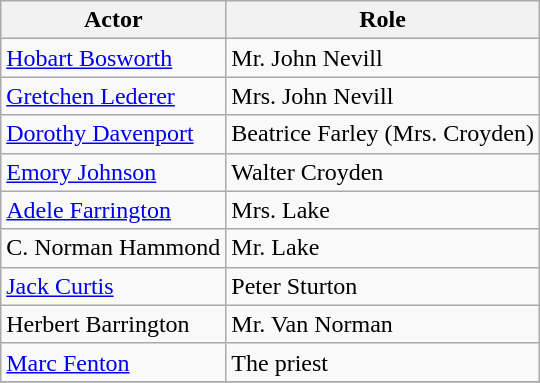<table class="wikitable">
<tr>
<th>Actor</th>
<th>Role</th>
</tr>
<tr>
<td><a href='#'>Hobart Bosworth</a></td>
<td>Mr. John Nevill</td>
</tr>
<tr>
<td><a href='#'>Gretchen Lederer</a></td>
<td>Mrs. John Nevill</td>
</tr>
<tr>
<td><a href='#'>Dorothy Davenport</a></td>
<td>Beatrice Farley (Mrs. Croyden)</td>
</tr>
<tr>
<td><a href='#'>Emory Johnson</a></td>
<td>Walter Croyden</td>
</tr>
<tr>
<td><a href='#'>Adele Farrington</a></td>
<td>Mrs. Lake</td>
</tr>
<tr>
<td>C. Norman Hammond</td>
<td>Mr. Lake</td>
</tr>
<tr>
<td><a href='#'>Jack Curtis</a></td>
<td>Peter Sturton</td>
</tr>
<tr>
<td>Herbert Barrington</td>
<td>Mr. Van Norman</td>
</tr>
<tr>
<td><a href='#'>Marc Fenton</a></td>
<td>The priest</td>
</tr>
<tr>
</tr>
</table>
